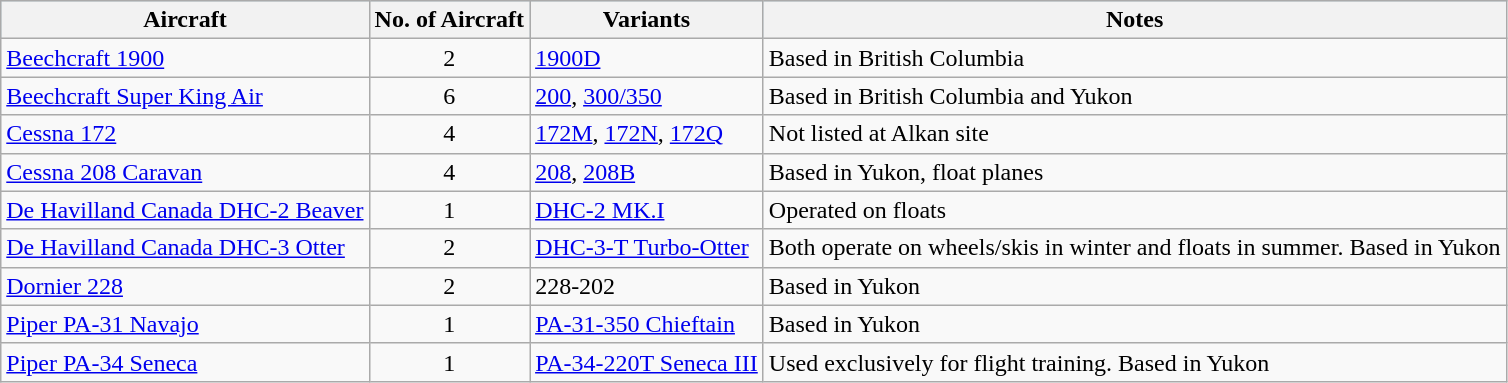<table class="wikitable" style="border-collapse:collapse;text-align:left">
<tr style="background:lightblue;">
<th>Aircraft</th>
<th>No. of Aircraft</th>
<th>Variants</th>
<th>Notes</th>
</tr>
<tr>
<td><a href='#'>Beechcraft 1900</a></td>
<td align=center>2</td>
<td><a href='#'>1900D</a></td>
<td>Based in British Columbia</td>
</tr>
<tr>
<td><a href='#'>Beechcraft Super King Air</a></td>
<td align=center>6</td>
<td><a href='#'>200</a>, <a href='#'>300/350</a></td>
<td>Based in British Columbia and Yukon</td>
</tr>
<tr>
<td><a href='#'>Cessna 172</a></td>
<td align=center>4</td>
<td><a href='#'>172M</a>, <a href='#'>172N</a>, <a href='#'>172Q</a></td>
<td>Not listed at Alkan site</td>
</tr>
<tr>
<td><a href='#'>Cessna 208 Caravan</a></td>
<td align=center>4</td>
<td><a href='#'>208</a>, <a href='#'>208B</a></td>
<td>Based in Yukon, float planes</td>
</tr>
<tr>
<td><a href='#'>De Havilland Canada DHC-2 Beaver</a></td>
<td align=center>1</td>
<td><a href='#'>DHC-2 MK.I</a></td>
<td>Operated on floats</td>
</tr>
<tr>
<td><a href='#'>De Havilland Canada DHC-3 Otter</a></td>
<td align=center>2</td>
<td><a href='#'>DHC-3-T Turbo-Otter</a></td>
<td>Both operate on wheels/skis in winter and floats in summer. Based in Yukon</td>
</tr>
<tr>
<td><a href='#'>Dornier 228</a></td>
<td align=center>2</td>
<td>228-202</td>
<td>Based in  Yukon</td>
</tr>
<tr>
<td><a href='#'>Piper PA-31 Navajo</a></td>
<td align=center>1</td>
<td><a href='#'>PA-31-350 Chieftain</a></td>
<td>Based in Yukon</td>
</tr>
<tr>
<td><a href='#'>Piper PA-34 Seneca</a></td>
<td align=center>1</td>
<td><a href='#'>PA-34-220T Seneca III</a></td>
<td>Used exclusively for flight training. Based in Yukon</td>
</tr>
</table>
